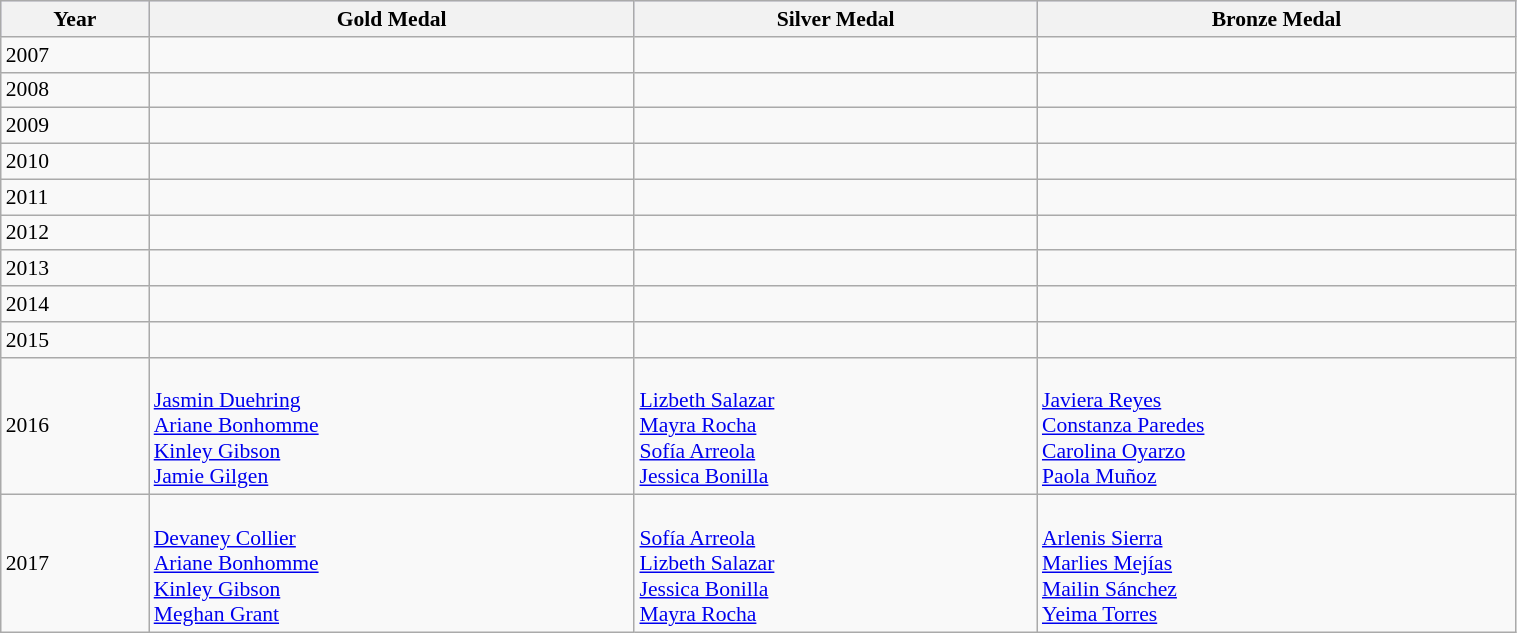<table class="wikitable"  style="font-size:90%; width:80%;">
<tr style="background:#ccf;">
<th>Year</th>
<th> <strong>Gold Medal</strong></th>
<th> <strong>Silver Medal</strong></th>
<th> <strong>Bronze Medal</strong></th>
</tr>
<tr>
<td>2007</td>
<td></td>
<td></td>
<td></td>
</tr>
<tr>
<td>2008</td>
<td></td>
<td></td>
<td></td>
</tr>
<tr>
<td>2009</td>
<td></td>
<td></td>
<td></td>
</tr>
<tr>
<td>2010</td>
<td></td>
<td></td>
<td></td>
</tr>
<tr>
<td>2011</td>
<td></td>
<td></td>
<td></td>
</tr>
<tr>
<td>2012</td>
<td></td>
<td></td>
<td></td>
</tr>
<tr>
<td>2013</td>
<td></td>
<td></td>
<td></td>
</tr>
<tr>
<td>2014</td>
<td></td>
<td></td>
<td></td>
</tr>
<tr>
<td>2015</td>
<td></td>
<td></td>
<td></td>
</tr>
<tr>
<td>2016</td>
<td><br><a href='#'>Jasmin Duehring</a><br><a href='#'>Ariane Bonhomme</a><br><a href='#'>Kinley Gibson</a><br><a href='#'>Jamie Gilgen</a></td>
<td><br><a href='#'>Lizbeth Salazar</a><br><a href='#'>Mayra Rocha</a><br><a href='#'>Sofía Arreola</a><br><a href='#'>Jessica Bonilla</a></td>
<td><br><a href='#'>Javiera Reyes</a><br><a href='#'>Constanza Paredes</a><br><a href='#'>Carolina Oyarzo</a><br><a href='#'>Paola Muñoz</a></td>
</tr>
<tr>
<td>2017</td>
<td><br><a href='#'>Devaney Collier</a><br><a href='#'>Ariane Bonhomme</a><br><a href='#'>Kinley Gibson</a><br><a href='#'>Meghan Grant</a></td>
<td><br><a href='#'>Sofía Arreola</a><br><a href='#'>Lizbeth Salazar</a><br><a href='#'>Jessica Bonilla</a><br><a href='#'>Mayra Rocha</a></td>
<td><br><a href='#'>Arlenis Sierra</a><br><a href='#'>Marlies Mejías</a><br><a href='#'>Mailin Sánchez</a><br><a href='#'>Yeima Torres</a></td>
</tr>
</table>
